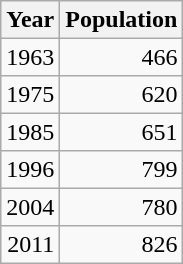<table class="wikitable" style="line-height:1.1em;">
<tr>
<th>Year</th>
<th>Population</th>
</tr>
<tr align="right">
<td>1963</td>
<td>466</td>
</tr>
<tr align="right">
<td>1975</td>
<td>620</td>
</tr>
<tr align="right">
<td>1985</td>
<td>651</td>
</tr>
<tr align="right">
<td>1996</td>
<td>799</td>
</tr>
<tr align="right">
<td>2004</td>
<td>780</td>
</tr>
<tr align="right">
<td>2011</td>
<td>826</td>
</tr>
</table>
